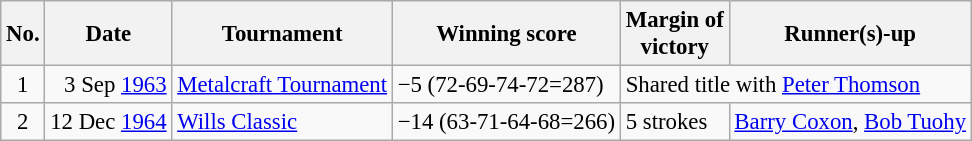<table class="wikitable" style="font-size:95%;">
<tr>
<th>No.</th>
<th>Date</th>
<th>Tournament</th>
<th>Winning score</th>
<th>Margin of<br>victory</th>
<th>Runner(s)-up</th>
</tr>
<tr>
<td align=center>1</td>
<td align=right>3 Sep <a href='#'>1963</a></td>
<td><a href='#'>Metalcraft Tournament</a></td>
<td>−5 (72-69-74-72=287)</td>
<td colspan=2>Shared title with  <a href='#'>Peter Thomson</a></td>
</tr>
<tr>
<td align=center>2</td>
<td align=right>12 Dec <a href='#'>1964</a></td>
<td><a href='#'>Wills Classic</a></td>
<td>−14 (63-71-64-68=266)</td>
<td>5 strokes</td>
<td> <a href='#'>Barry Coxon</a>,  <a href='#'>Bob Tuohy</a></td>
</tr>
</table>
